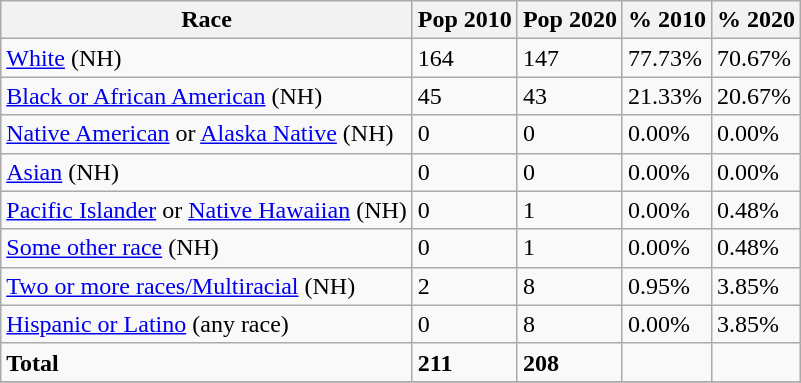<table class="wikitable">
<tr>
<th>Race</th>
<th>Pop 2010</th>
<th>Pop 2020</th>
<th>% 2010</th>
<th>% 2020</th>
</tr>
<tr>
<td><a href='#'>White</a> (NH)</td>
<td>164</td>
<td>147</td>
<td>77.73%</td>
<td>70.67%</td>
</tr>
<tr>
<td><a href='#'>Black or African American</a> (NH)</td>
<td>45</td>
<td>43</td>
<td>21.33%</td>
<td>20.67%</td>
</tr>
<tr>
<td><a href='#'>Native American</a> or <a href='#'>Alaska Native</a> (NH)</td>
<td>0</td>
<td>0</td>
<td>0.00%</td>
<td>0.00%</td>
</tr>
<tr>
<td><a href='#'>Asian</a> (NH)</td>
<td>0</td>
<td>0</td>
<td>0.00%</td>
<td>0.00%</td>
</tr>
<tr>
<td><a href='#'>Pacific Islander</a> or <a href='#'>Native Hawaiian</a> (NH)</td>
<td>0</td>
<td>1</td>
<td>0.00%</td>
<td>0.48%</td>
</tr>
<tr>
<td><a href='#'>Some other race</a> (NH)</td>
<td>0</td>
<td>1</td>
<td>0.00%</td>
<td>0.48%</td>
</tr>
<tr>
<td><a href='#'>Two or more races/Multiracial</a> (NH)</td>
<td>2</td>
<td>8</td>
<td>0.95%</td>
<td>3.85%</td>
</tr>
<tr>
<td><a href='#'>Hispanic or Latino</a> (any race)</td>
<td>0</td>
<td>8</td>
<td>0.00%</td>
<td>3.85%</td>
</tr>
<tr>
<td><strong>Total</strong></td>
<td><strong>211</strong></td>
<td><strong>208</strong></td>
<td></td>
<td></td>
</tr>
<tr>
</tr>
</table>
